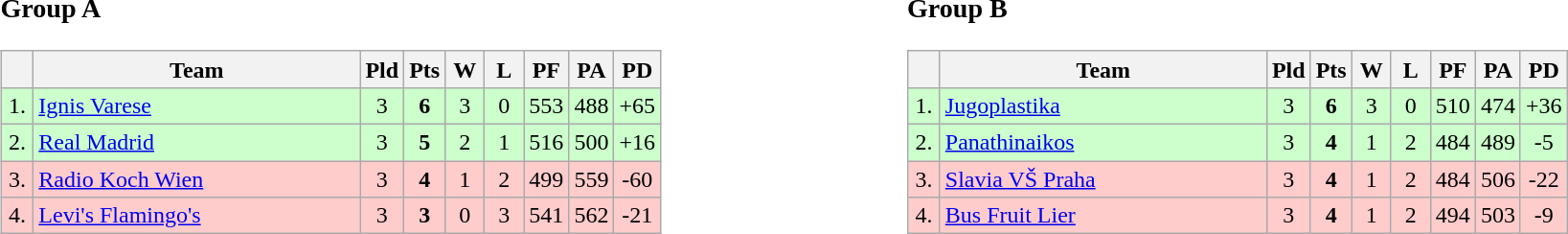<table>
<tr>
<td style="vertical-align:top; width:33%;"><br><h3>Group A</h3><table class="wikitable" style="text-align:center">
<tr>
<th width=15></th>
<th width=220>Team</th>
<th width=20>Pld</th>
<th width=20>Pts</th>
<th width=20>W</th>
<th width=20>L</th>
<th width=20>PF</th>
<th width=20>PA</th>
<th width=20>PD</th>
</tr>
<tr style="background: #ccffcc;">
<td>1.</td>
<td align=left> <a href='#'>Ignis Varese</a></td>
<td>3</td>
<td><strong>6</strong></td>
<td>3</td>
<td>0</td>
<td>553</td>
<td>488</td>
<td>+65</td>
</tr>
<tr style="background: #ccffcc;">
<td>2.</td>
<td align=left> <a href='#'>Real Madrid</a></td>
<td>3</td>
<td><strong>5</strong></td>
<td>2</td>
<td>1</td>
<td>516</td>
<td>500</td>
<td>+16</td>
</tr>
<tr style="background: #ffcccc;">
<td>3.</td>
<td align=left> <a href='#'>Radio Koch Wien</a></td>
<td>3</td>
<td><strong>4</strong></td>
<td>1</td>
<td>2</td>
<td>499</td>
<td>559</td>
<td>-60</td>
</tr>
<tr style="background: #ffcccc;">
<td>4.</td>
<td align=left> <a href='#'>Levi's Flamingo's</a></td>
<td>3</td>
<td><strong>3</strong></td>
<td>0</td>
<td>3</td>
<td>541</td>
<td>562</td>
<td>-21</td>
</tr>
</table>
</td>
<td style="vertical-align:top; width:33%;"><br><h3>Group B</h3><table class="wikitable" style="text-align:center">
<tr>
<th width=15></th>
<th width=220>Team</th>
<th width=20>Pld</th>
<th width=20>Pts</th>
<th width=20>W</th>
<th width=20>L</th>
<th width=20>PF</th>
<th width=20>PA</th>
<th width=20>PD</th>
</tr>
<tr style="background: #ccffcc;">
<td>1.</td>
<td align=left> <a href='#'>Jugoplastika</a></td>
<td>3</td>
<td><strong>6</strong></td>
<td>3</td>
<td>0</td>
<td>510</td>
<td>474</td>
<td>+36</td>
</tr>
<tr style="background: #ccffcc;">
<td>2.</td>
<td align=left> <a href='#'>Panathinaikos</a></td>
<td>3</td>
<td><strong>4</strong></td>
<td>1</td>
<td>2</td>
<td>484</td>
<td>489</td>
<td>-5</td>
</tr>
<tr style="background: #ffcccc;">
<td>3.</td>
<td align=left> <a href='#'>Slavia VŠ Praha</a></td>
<td>3</td>
<td><strong>4</strong></td>
<td>1</td>
<td>2</td>
<td>484</td>
<td>506</td>
<td>-22</td>
</tr>
<tr style="background: #ffcccc;">
<td>4.</td>
<td align=left> <a href='#'>Bus Fruit Lier</a></td>
<td>3</td>
<td><strong>4</strong></td>
<td>1</td>
<td>2</td>
<td>494</td>
<td>503</td>
<td>-9</td>
</tr>
</table>
</td>
</tr>
</table>
